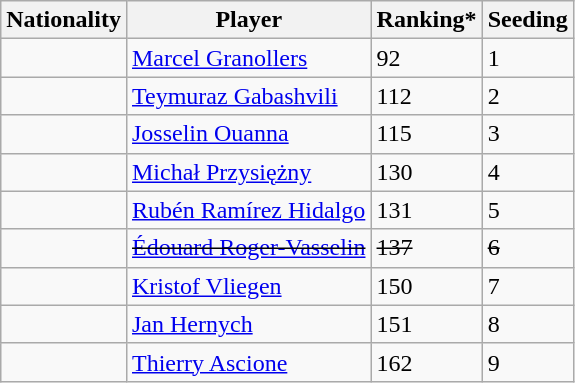<table class="wikitable" border="1">
<tr>
<th>Nationality</th>
<th>Player</th>
<th>Ranking*</th>
<th>Seeding</th>
</tr>
<tr>
<td></td>
<td><a href='#'>Marcel Granollers</a></td>
<td>92</td>
<td>1</td>
</tr>
<tr>
<td></td>
<td><a href='#'>Teymuraz Gabashvili</a></td>
<td>112</td>
<td>2</td>
</tr>
<tr>
<td></td>
<td><a href='#'>Josselin Ouanna</a></td>
<td>115</td>
<td>3</td>
</tr>
<tr>
<td></td>
<td><a href='#'>Michał Przysiężny</a></td>
<td>130</td>
<td>4</td>
</tr>
<tr>
<td></td>
<td><a href='#'>Rubén Ramírez Hidalgo</a></td>
<td>131</td>
<td>5</td>
</tr>
<tr>
<td></td>
<td><s><a href='#'>Édouard Roger-Vasselin</a></s></td>
<td><s>137</s></td>
<td><s>6</s></td>
</tr>
<tr>
<td></td>
<td><a href='#'>Kristof Vliegen</a></td>
<td>150</td>
<td>7</td>
</tr>
<tr>
<td></td>
<td><a href='#'>Jan Hernych</a></td>
<td>151</td>
<td>8</td>
</tr>
<tr>
<td></td>
<td><a href='#'>Thierry Ascione</a></td>
<td>162</td>
<td>9</td>
</tr>
</table>
